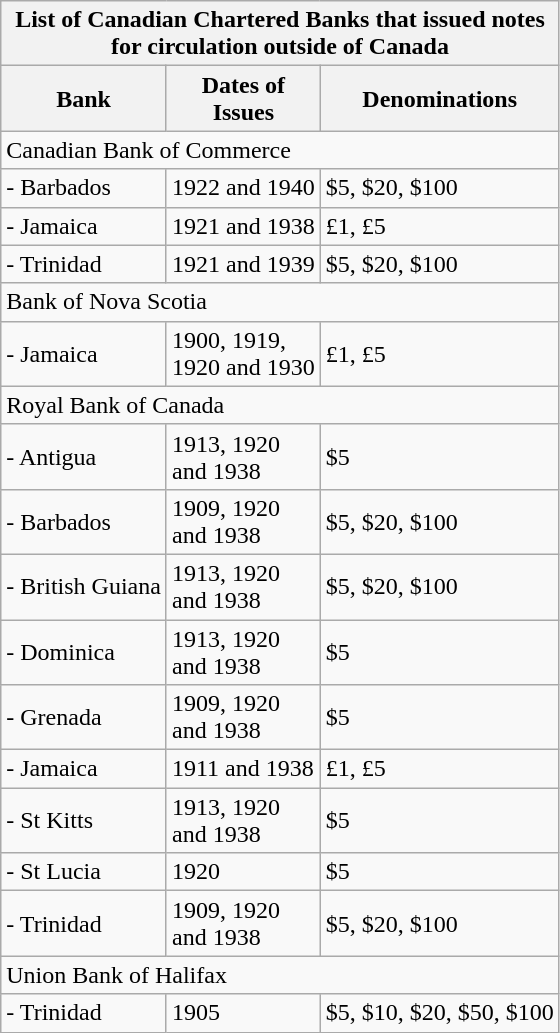<table class="wikitable">
<tr>
<th colspan="3"><strong>List of Canadian Chartered Banks that issued notes</strong><br><strong>for circulation outside of Canada</strong></th>
</tr>
<tr>
<th>Bank</th>
<th>Dates of<br>Issues</th>
<th>Denominations</th>
</tr>
<tr>
<td colspan="3">Canadian Bank of Commerce</td>
</tr>
<tr>
<td>- Barbados</td>
<td>1922 and 1940</td>
<td>$5, $20, $100</td>
</tr>
<tr>
<td>- Jamaica</td>
<td>1921 and 1938</td>
<td>£1, £5</td>
</tr>
<tr>
<td>- Trinidad</td>
<td>1921 and 1939</td>
<td>$5, $20, $100</td>
</tr>
<tr>
<td colspan="3">Bank of Nova Scotia</td>
</tr>
<tr>
<td>- Jamaica</td>
<td>1900, 1919,<br>1920 and 1930</td>
<td>£1, £5</td>
</tr>
<tr>
<td colspan="3">Royal Bank of Canada </td>
</tr>
<tr>
<td>- Antigua</td>
<td>1913, 1920<br>and 1938</td>
<td>$5</td>
</tr>
<tr>
<td>- Barbados</td>
<td>1909, 1920<br>and 1938</td>
<td>$5, $20, $100</td>
</tr>
<tr>
<td>- British Guiana</td>
<td>1913, 1920<br>and 1938</td>
<td>$5, $20, $100</td>
</tr>
<tr>
<td>- Dominica</td>
<td>1913, 1920<br>and 1938</td>
<td>$5</td>
</tr>
<tr>
<td>- Grenada</td>
<td>1909, 1920<br>and 1938</td>
<td>$5</td>
</tr>
<tr>
<td>- Jamaica</td>
<td>1911 and 1938</td>
<td>£1, £5</td>
</tr>
<tr>
<td>- St Kitts</td>
<td>1913, 1920<br>and 1938</td>
<td>$5</td>
</tr>
<tr>
<td>- St Lucia</td>
<td>1920</td>
<td>$5</td>
</tr>
<tr>
<td>- Trinidad</td>
<td>1909, 1920<br>and 1938</td>
<td>$5, $20, $100</td>
</tr>
<tr>
<td colspan="3">Union Bank of Halifax</td>
</tr>
<tr>
<td>- Trinidad</td>
<td>1905</td>
<td>$5, $10, $20, $50, $100</td>
</tr>
</table>
